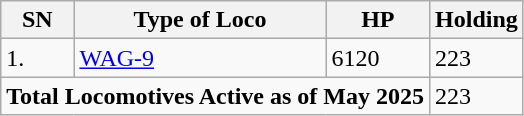<table class="wikitable">
<tr>
<th>SN</th>
<th>Type of Loco</th>
<th>HP</th>
<th>Holding</th>
</tr>
<tr>
<td>1.</td>
<td><a href='#'>WAG-9</a></td>
<td>6120</td>
<td>223</td>
</tr>
<tr>
<td colspan="3"><strong>Total Locomotives Active as of May 2025</strong></td>
<td>223</td>
</tr>
</table>
